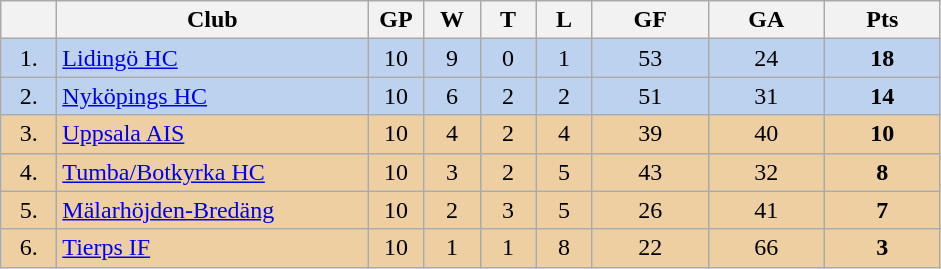<table class="wikitable">
<tr>
<th width="30"></th>
<th width="200">Club</th>
<th width="30">GP</th>
<th width="30">W</th>
<th width="30">T</th>
<th width="30">L</th>
<th width="70">GF</th>
<th width="70">GA</th>
<th width="70">Pts</th>
</tr>
<tr bgcolor="#BCD2EE" align="center">
<td>1.</td>
<td align="left"><a href='#'>Lidingö HC</a></td>
<td>10</td>
<td>9</td>
<td>0</td>
<td>1</td>
<td>53</td>
<td>24</td>
<td><strong>18</strong></td>
</tr>
<tr bgcolor="#BCD2EE" align="center">
<td>2.</td>
<td align="left"><a href='#'>Nyköpings HC</a></td>
<td>10</td>
<td>6</td>
<td>2</td>
<td>2</td>
<td>51</td>
<td>31</td>
<td><strong>14</strong></td>
</tr>
<tr bgcolor="#EECFA1" align="center">
<td>3.</td>
<td align="left"><a href='#'>Uppsala AIS</a></td>
<td>10</td>
<td>4</td>
<td>2</td>
<td>4</td>
<td>39</td>
<td>40</td>
<td><strong>10</strong></td>
</tr>
<tr bgcolor="#EECFA1" align="center">
<td>4.</td>
<td align="left"><a href='#'>Tumba/Botkyrka HC</a></td>
<td>10</td>
<td>3</td>
<td>2</td>
<td>5</td>
<td>43</td>
<td>32</td>
<td><strong>8</strong></td>
</tr>
<tr bgcolor="#EECFA1" align="center">
<td>5.</td>
<td align="left"><a href='#'>Mälarhöjden-Bredäng</a></td>
<td>10</td>
<td>2</td>
<td>3</td>
<td>5</td>
<td>26</td>
<td>41</td>
<td><strong>7</strong></td>
</tr>
<tr bgcolor="#EECFA1" align="center">
<td>6.</td>
<td align="left"><a href='#'>Tierps IF</a></td>
<td>10</td>
<td>1</td>
<td>1</td>
<td>8</td>
<td>22</td>
<td>66</td>
<td><strong>3</strong></td>
</tr>
</table>
